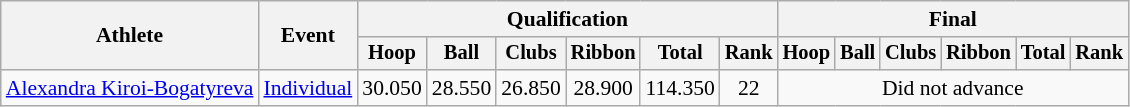<table class=wikitable style=font-size:90%>
<tr>
<th rowspan=2>Athlete</th>
<th rowspan=2>Event</th>
<th colspan=6>Qualification</th>
<th colspan=6>Final</th>
</tr>
<tr style=font-size:95%>
<th>Hoop</th>
<th>Ball</th>
<th>Clubs</th>
<th>Ribbon</th>
<th>Total</th>
<th>Rank</th>
<th>Hoop</th>
<th>Ball</th>
<th>Clubs</th>
<th>Ribbon</th>
<th>Total</th>
<th>Rank</th>
</tr>
<tr align=center>
<td align=left><a href='#'>Alexandra Kiroi-Bogatyreva</a></td>
<td align=left><a href='#'>Individual</a></td>
<td>30.050</td>
<td>28.550</td>
<td>26.850</td>
<td>28.900</td>
<td>114.350</td>
<td>22</td>
<td colspan=6>Did not advance</td>
</tr>
</table>
